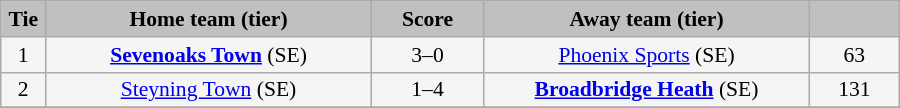<table class="wikitable" style="width: 600px; background:WhiteSmoke; text-align:center; font-size:90%">
<tr>
<td scope="col" style="width:  5.00%; background:silver;"><strong>Tie</strong></td>
<td scope="col" style="width: 36.25%; background:silver;"><strong>Home team (tier)</strong></td>
<td scope="col" style="width: 12.50%; background:silver;"><strong>Score</strong></td>
<td scope="col" style="width: 36.25%; background:silver;"><strong>Away team (tier)</strong></td>
<td scope="col" style="width: 10.00%; background:silver;"><strong></strong></td>
</tr>
<tr>
<td>1</td>
<td><strong><a href='#'>Sevenoaks Town</a></strong> (SE)</td>
<td>3–0</td>
<td><a href='#'>Phoenix Sports</a> (SE)</td>
<td>63</td>
</tr>
<tr>
<td>2</td>
<td><a href='#'>Steyning Town</a> (SE)</td>
<td>1–4</td>
<td><strong><a href='#'>Broadbridge Heath</a></strong> (SE)</td>
<td>131</td>
</tr>
<tr>
</tr>
</table>
